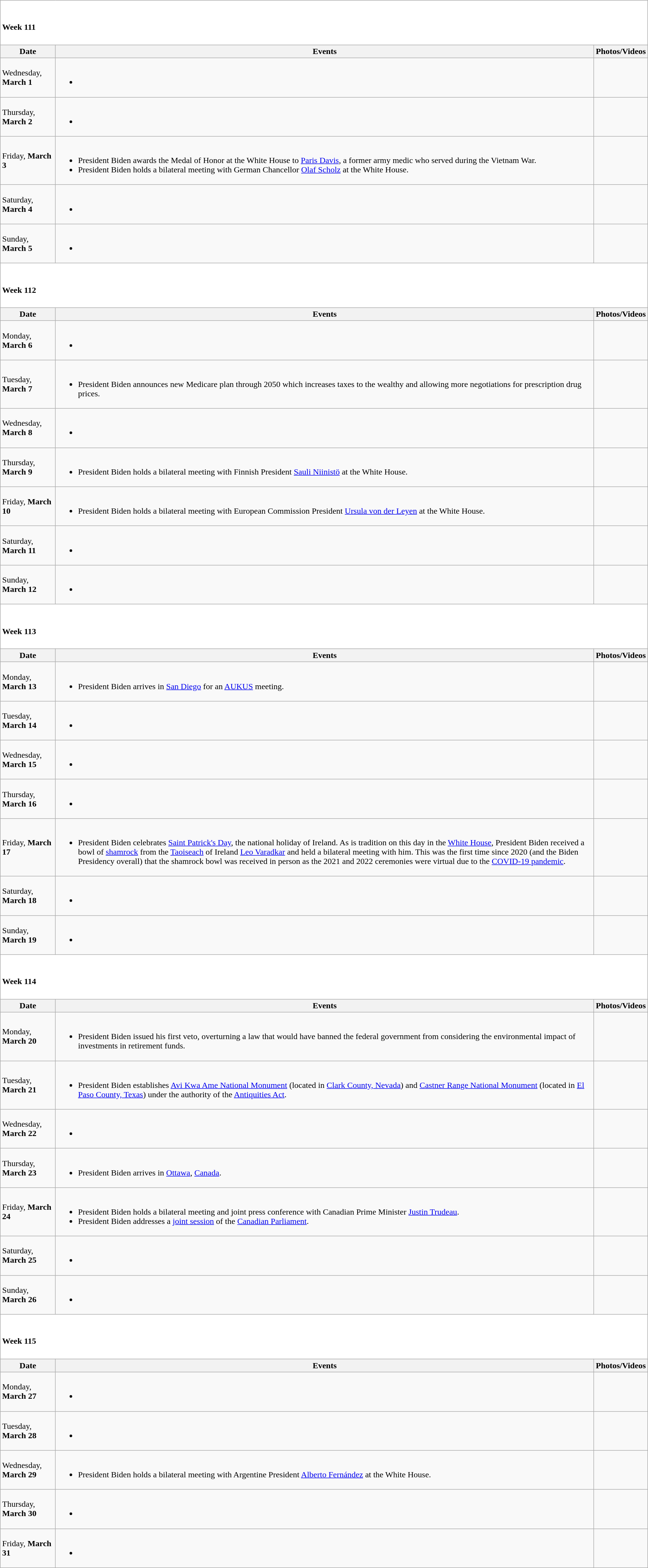<table class="wikitable">
<tr style="background:white;">
<td colspan="3"><br><h4>Week 111</h4></td>
</tr>
<tr>
<th>Date</th>
<th>Events</th>
<th>Photos/Videos</th>
</tr>
<tr>
<td>Wednesday, <strong>March 1</strong></td>
<td><br><ul><li></li></ul></td>
<td></td>
</tr>
<tr>
<td>Thursday, <strong>March 2</strong></td>
<td><br><ul><li></li></ul></td>
<td></td>
</tr>
<tr>
<td>Friday, <strong>March 3</strong></td>
<td><br><ul><li>President Biden awards the Medal of Honor at the White House to <a href='#'>Paris Davis</a>, a former army medic who served during the Vietnam War.</li><li>President Biden holds a bilateral meeting with German Chancellor <a href='#'>Olaf Scholz</a> at the White House.</li></ul></td>
<td><br></td>
</tr>
<tr>
<td>Saturday, <strong>March 4</strong></td>
<td><br><ul><li></li></ul></td>
<td></td>
</tr>
<tr>
<td>Sunday, <strong>March 5</strong></td>
<td><br><ul><li></li></ul></td>
<td></td>
</tr>
<tr style="background:white;">
<td colspan="3"><br><h4>Week 112</h4></td>
</tr>
<tr>
<th>Date</th>
<th>Events</th>
<th>Photos/Videos</th>
</tr>
<tr>
<td>Monday, <strong>March 6</strong></td>
<td><br><ul><li></li></ul></td>
<td></td>
</tr>
<tr>
<td>Tuesday, <strong>March 7</strong></td>
<td><br><ul><li>President Biden announces new Medicare plan through 2050 which increases taxes to the wealthy and allowing more negotiations for prescription drug prices.</li></ul></td>
<td></td>
</tr>
<tr>
<td>Wednesday, <strong>March 8</strong></td>
<td><br><ul><li></li></ul></td>
<td></td>
</tr>
<tr>
<td>Thursday, <strong>March 9</strong></td>
<td><br><ul><li>President Biden holds a bilateral meeting with Finnish President <a href='#'>Sauli Niinistö</a> at the White House.</li></ul></td>
<td></td>
</tr>
<tr>
<td>Friday, <strong>March 10</strong></td>
<td><br><ul><li>President Biden holds a bilateral meeting with European Commission President <a href='#'>Ursula von der Leyen</a> at the White House.</li></ul></td>
<td></td>
</tr>
<tr>
<td>Saturday, <strong>March 11</strong></td>
<td><br><ul><li></li></ul></td>
<td></td>
</tr>
<tr>
<td>Sunday, <strong>March 12</strong></td>
<td><br><ul><li></li></ul></td>
<td></td>
</tr>
<tr style="background:white;">
<td colspan="3"><br><h4>Week 113</h4></td>
</tr>
<tr>
<th>Date</th>
<th>Events</th>
<th>Photos/Videos</th>
</tr>
<tr>
<td>Monday, <strong>March 13</strong></td>
<td><br><ul><li>President Biden arrives in <a href='#'>San Diego</a> for an <a href='#'>AUKUS</a> meeting.</li></ul></td>
<td></td>
</tr>
<tr>
<td>Tuesday, <strong>March 14</strong></td>
<td><br><ul><li></li></ul></td>
<td></td>
</tr>
<tr>
<td>Wednesday, <strong>March 15</strong></td>
<td><br><ul><li></li></ul></td>
<td></td>
</tr>
<tr>
<td>Thursday, <strong>March 16</strong></td>
<td><br><ul><li></li></ul></td>
<td></td>
</tr>
<tr>
<td>Friday, <strong>March 17</strong></td>
<td><br><ul><li>President Biden celebrates <a href='#'>Saint Patrick's Day</a>, the national holiday of Ireland. As is tradition on this day in the <a href='#'>White House</a>, President Biden received a bowl of <a href='#'>shamrock</a> from the <a href='#'>Taoiseach</a> of Ireland <a href='#'>Leo Varadkar</a> and held a bilateral meeting with him. This was the first time since 2020 (and the Biden Presidency overall) that the shamrock bowl was received in person as the 2021 and 2022 ceremonies were virtual due to the <a href='#'>COVID-19 pandemic</a>.</li></ul></td>
<td></td>
</tr>
<tr>
<td>Saturday, <strong>March 18</strong></td>
<td><br><ul><li></li></ul></td>
<td></td>
</tr>
<tr>
<td>Sunday, <strong>March 19</strong></td>
<td><br><ul><li></li></ul></td>
<td></td>
</tr>
<tr style="background:white;">
<td colspan="3"><br><h4>Week 114</h4></td>
</tr>
<tr>
<th>Date</th>
<th>Events</th>
<th>Photos/Videos</th>
</tr>
<tr>
<td>Monday, <strong>March 20</strong></td>
<td><br><ul><li>President Biden issued his first veto, overturning a law that would have banned the federal government from considering the environmental impact of investments in retirement funds.</li></ul></td>
<td></td>
</tr>
<tr>
<td>Tuesday, <strong>March 21</strong></td>
<td><br><ul><li>President Biden establishes <a href='#'>Avi Kwa Ame National Monument</a> (located in <a href='#'>Clark County, Nevada</a>) and <a href='#'>Castner Range National Monument</a> (located in <a href='#'>El Paso County, Texas</a>) under the authority of the <a href='#'>Antiquities Act</a>.</li></ul></td>
<td></td>
</tr>
<tr>
<td>Wednesday, <strong>March 22</strong></td>
<td><br><ul><li></li></ul></td>
<td></td>
</tr>
<tr>
<td>Thursday, <strong>March 23</strong></td>
<td><br><ul><li>President Biden arrives in <a href='#'>Ottawa</a>, <a href='#'>Canada</a>.</li></ul></td>
<td></td>
</tr>
<tr>
<td>Friday, <strong>March 24</strong></td>
<td><br><ul><li>President Biden holds a bilateral meeting and joint press conference with Canadian Prime Minister <a href='#'>Justin Trudeau</a>.</li><li>President Biden addresses a <a href='#'>joint session</a> of the <a href='#'>Canadian Parliament</a>.</li></ul></td>
<td></td>
</tr>
<tr>
<td>Saturday, <strong>March 25</strong></td>
<td><br><ul><li></li></ul></td>
<td></td>
</tr>
<tr>
<td>Sunday, <strong>March 26</strong></td>
<td><br><ul><li></li></ul></td>
<td></td>
</tr>
<tr style="background:white;">
<td colspan="3"><br><h4>Week 115</h4></td>
</tr>
<tr>
<th>Date</th>
<th>Events</th>
<th>Photos/Videos</th>
</tr>
<tr>
<td>Monday, <strong>March 27</strong></td>
<td><br><ul><li></li></ul></td>
<td></td>
</tr>
<tr>
<td>Tuesday, <strong>March 28</strong></td>
<td><br><ul><li></li></ul></td>
<td></td>
</tr>
<tr>
<td>Wednesday, <strong>March 29</strong></td>
<td><br><ul><li>President Biden holds a bilateral meeting with Argentine President <a href='#'>Alberto Fernández</a> at the White House.</li></ul></td>
<td></td>
</tr>
<tr>
<td>Thursday, <strong>March 30</strong></td>
<td><br><ul><li></li></ul></td>
<td></td>
</tr>
<tr>
<td>Friday, <strong>March 31</strong></td>
<td><br><ul><li></li></ul></td>
<td></td>
</tr>
</table>
